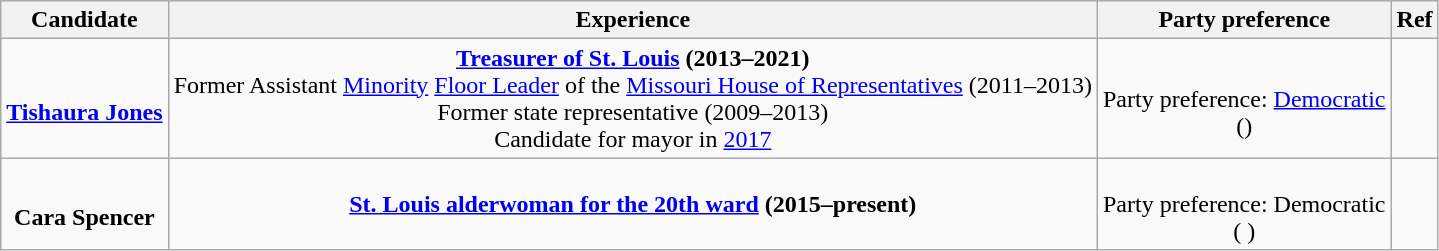<table class="wikitable sortable" style="text-align:center">
<tr>
<th>Candidate</th>
<th>Experience</th>
<th>Party preference</th>
<th class="unsortable">Ref</th>
</tr>
<tr>
<td><br><strong><a href='#'>Tishaura Jones</a></strong></td>
<td><strong><a href='#'>Treasurer of St. Louis</a> (2013–2021)</strong><br>Former Assistant <a href='#'>Minority</a> <a href='#'>Floor Leader</a> of the <a href='#'>Missouri House of Representatives</a> (2011–2013)<br>Former state representative (2009–2013)<br>Candidate for mayor in <a href='#'>2017</a></td>
<td><br>Party preference: <a href='#'>Democratic</a><br>()</td>
<td></td>
</tr>
<tr>
<td><br><strong>Cara Spencer</strong></td>
<td><strong><a href='#'>St. Louis alderwoman for the 20th ward</a> (2015–present)</strong></td>
<td><br>Party preference: Democratic<br>( )</td>
<td></td>
</tr>
</table>
